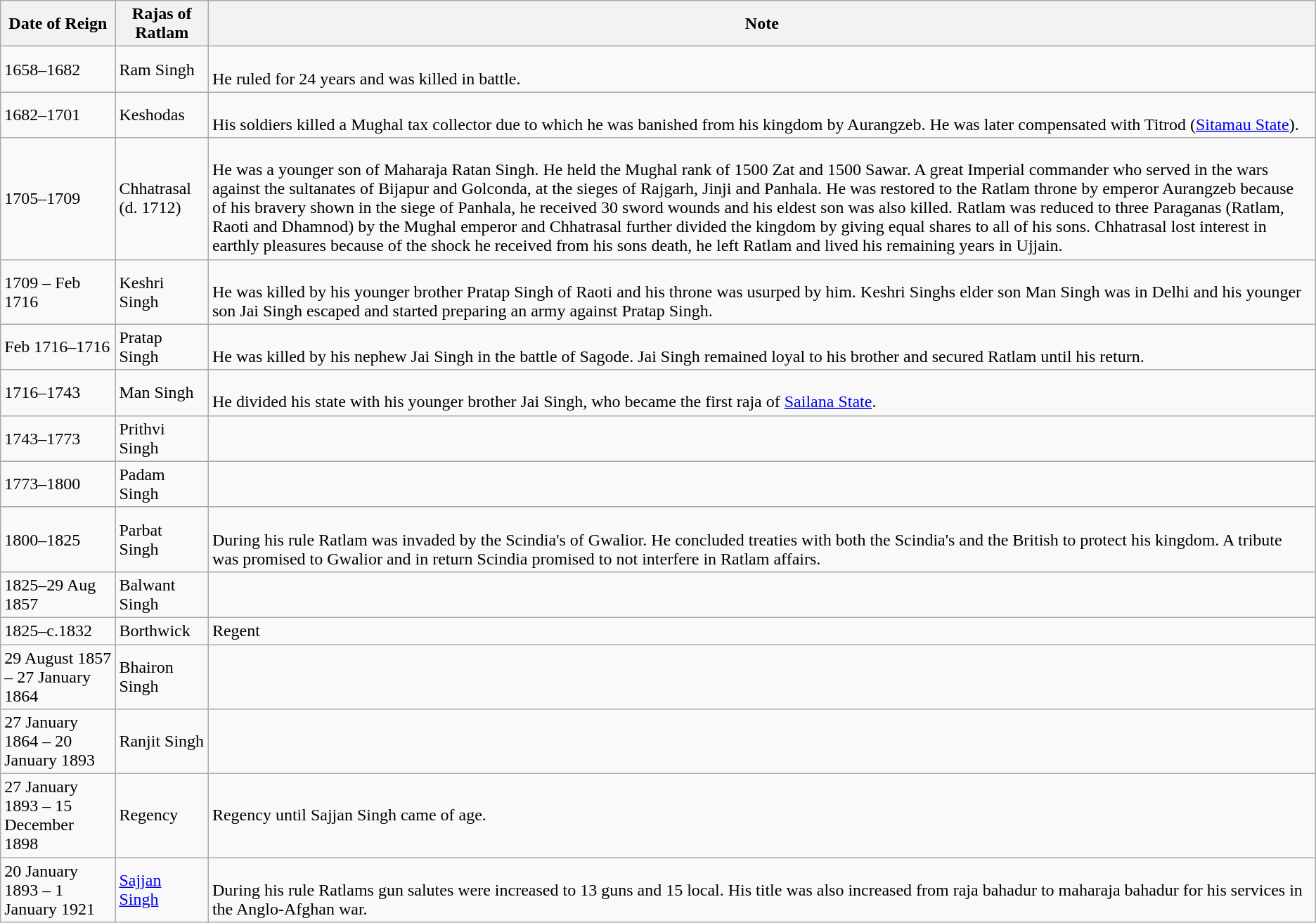<table class="wikitable">
<tr>
<th>Date of Reign</th>
<th>Rajas of Ratlam</th>
<th>Note</th>
</tr>
<tr>
<td>1658–1682</td>
<td>Ram Singh</td>
<td><br>He ruled for 24 years and was killed in battle.</td>
</tr>
<tr>
<td>1682–1701</td>
<td>Keshodas</td>
<td><br>His soldiers killed a Mughal tax collector due to which he was banished from his kingdom by Aurangzeb. He was later compensated with Titrod (<a href='#'>Sitamau State</a>).</td>
</tr>
<tr>
<td>1705–1709</td>
<td>Chhatrasal (d. 1712)</td>
<td><br>He was a younger son of Maharaja Ratan Singh. He held the Mughal rank of 1500 Zat and 1500 Sawar. A great Imperial commander who served in the wars against the sultanates of Bijapur and Golconda, at the sieges of Rajgarh, Jinji and Panhala. He was restored to the Ratlam throne by emperor Aurangzeb because of his bravery shown in the siege of Panhala, he received 30 sword wounds and his eldest son was also killed. Ratlam was reduced to three Paraganas (Ratlam, Raoti and Dhamnod) by the Mughal emperor and Chhatrasal further divided the kingdom by giving equal shares to all of his sons. Chhatrasal lost interest in earthly pleasures because of the shock he received from his sons death, he left Ratlam and lived his remaining years in Ujjain.</td>
</tr>
<tr>
<td>1709 – Feb 1716</td>
<td>Keshri Singh</td>
<td><br>He was killed by his younger brother Pratap Singh of Raoti and his throne was usurped by him. Keshri Singhs elder son Man Singh was in Delhi and his younger son Jai Singh escaped and started preparing an army against Pratap Singh.</td>
</tr>
<tr>
<td>Feb 1716–1716</td>
<td>Pratap Singh</td>
<td><br>He was killed by his nephew Jai Singh in the battle of Sagode. Jai Singh remained loyal to his brother and secured Ratlam until his return.</td>
</tr>
<tr>
<td>1716–1743</td>
<td>Man Singh</td>
<td><br>He divided his state with his younger brother Jai Singh, who became the first raja of <a href='#'>Sailana State</a>.</td>
</tr>
<tr>
<td>1743–1773</td>
<td>Prithvi Singh</td>
<td></td>
</tr>
<tr>
<td>1773–1800</td>
<td>Padam Singh</td>
<td></td>
</tr>
<tr>
<td>1800–1825</td>
<td>Parbat Singh</td>
<td><br>During his rule Ratlam was invaded by the Scindia's of Gwalior. He concluded treaties with both the Scindia's and the British to protect his kingdom. A tribute was promised to Gwalior and in return Scindia promised to not interfere in Ratlam affairs.</td>
</tr>
<tr>
<td>1825–29 Aug 1857</td>
<td>Balwant Singh</td>
<td></td>
</tr>
<tr>
<td>1825–c.1832</td>
<td>Borthwick</td>
<td>Regent</td>
</tr>
<tr>
<td>29 August 1857 – 27 January 1864</td>
<td>Bhairon Singh</td>
<td></td>
</tr>
<tr>
<td>27 January 1864 – 20 January 1893</td>
<td>Ranjit Singh</td>
<td></td>
</tr>
<tr>
<td>27 January 1893 – 15 December 1898</td>
<td>Regency</td>
<td>Regency until Sajjan Singh came of age.</td>
</tr>
<tr>
<td>20 January 1893 – 1 January 1921</td>
<td><a href='#'>Sajjan Singh</a></td>
<td><br>During his rule Ratlams gun salutes were increased to 13 guns and 15 local. His title was also increased from raja bahadur to maharaja bahadur for his services in the Anglo-Afghan war.</td>
</tr>
</table>
